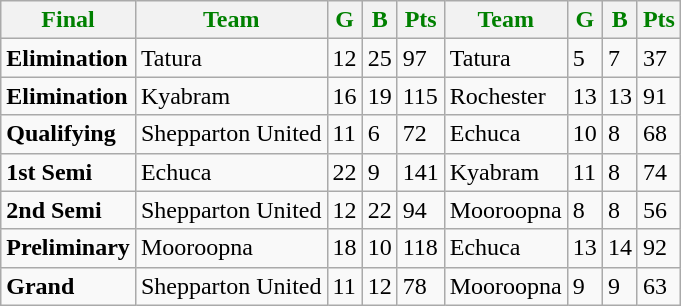<table class="wikitable"		align" right">
<tr>
<th style="color:green">Final</th>
<th style="color:green">Team</th>
<th style="color:green">G</th>
<th style="color:green">B</th>
<th style="color:green">Pts</th>
<th style="color:green">Team</th>
<th style="color:green">G</th>
<th style="color:green">B</th>
<th style="color:green">Pts</th>
</tr>
<tr>
<td><strong>Elimination</strong></td>
<td>Tatura</td>
<td>12</td>
<td>25</td>
<td>97</td>
<td>Tatura</td>
<td>5</td>
<td>7</td>
<td>37</td>
</tr>
<tr>
<td><strong>Elimination</strong></td>
<td>Kyabram</td>
<td>16</td>
<td>19</td>
<td>115</td>
<td>Rochester</td>
<td>13</td>
<td>13</td>
<td>91</td>
</tr>
<tr>
<td><strong>Qualifying</strong></td>
<td>Shepparton United</td>
<td>11</td>
<td>6</td>
<td>72</td>
<td>Echuca</td>
<td>10</td>
<td>8</td>
<td>68</td>
</tr>
<tr>
<td><strong>1st Semi</strong></td>
<td>Echuca</td>
<td>22</td>
<td>9</td>
<td>141</td>
<td>Kyabram</td>
<td>11</td>
<td>8</td>
<td>74</td>
</tr>
<tr>
<td><strong>2nd Semi</strong></td>
<td>Shepparton United</td>
<td>12</td>
<td>22</td>
<td>94</td>
<td>Mooroopna</td>
<td>8</td>
<td>8</td>
<td>56</td>
</tr>
<tr>
<td><strong>Preliminary</strong></td>
<td>Mooroopna</td>
<td>18</td>
<td>10</td>
<td>118</td>
<td>Echuca</td>
<td>13</td>
<td>14</td>
<td>92</td>
</tr>
<tr>
<td><strong>Grand</strong></td>
<td>Shepparton United</td>
<td>11</td>
<td>12</td>
<td>78</td>
<td>Mooroopna</td>
<td>9</td>
<td>9</td>
<td>63</td>
</tr>
</table>
